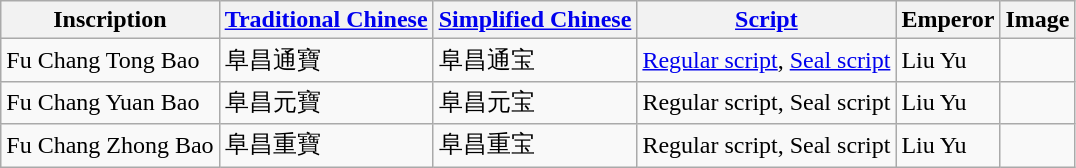<table class="wikitable">
<tr>
<th>Inscription</th>
<th><a href='#'>Traditional Chinese</a></th>
<th><a href='#'>Simplified Chinese</a></th>
<th><a href='#'>Script</a></th>
<th>Emperor</th>
<th>Image</th>
</tr>
<tr>
<td>Fu Chang Tong Bao</td>
<td>阜昌通寶</td>
<td>阜昌通宝</td>
<td><a href='#'>Regular script</a>, <a href='#'>Seal script</a></td>
<td>Liu Yu</td>
<td></td>
</tr>
<tr>
<td>Fu Chang Yuan Bao</td>
<td>阜昌元寶</td>
<td>阜昌元宝</td>
<td>Regular script, Seal script</td>
<td>Liu Yu</td>
<td></td>
</tr>
<tr>
<td>Fu Chang Zhong Bao</td>
<td>阜昌重寶</td>
<td>阜昌重宝</td>
<td>Regular script, Seal script</td>
<td>Liu Yu</td>
<td></td>
</tr>
</table>
